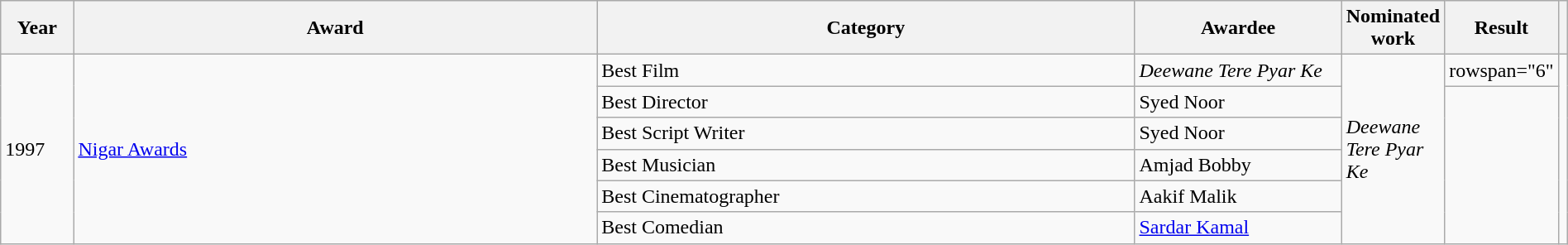<table class="wikitable sortable" width=100%>
<tr>
<th width=5%>Year</th>
<th style="width:40%;">Award</th>
<th style="width:40%;">Category</th>
<th style="width:40%;">Awardee</th>
<th style="width:40%;">Nominated work</th>
<th style="width:10%;">Result</th>
<th width=5%></th>
</tr>
<tr>
<td rowspan="6">1997</td>
<td rowspan="6"><a href='#'>Nigar Awards</a></td>
<td>Best Film</td>
<td><em>Deewane Tere Pyar Ke</em></td>
<td rowspan="6"><em>Deewane Tere Pyar Ke</em></td>
<td>rowspan="6"</td>
<td rowspan="6"></td>
</tr>
<tr>
<td>Best Director</td>
<td>Syed Noor</td>
</tr>
<tr>
<td>Best Script Writer</td>
<td>Syed Noor</td>
</tr>
<tr>
<td>Best Musician</td>
<td>Amjad Bobby</td>
</tr>
<tr>
<td>Best Cinematographer</td>
<td>Aakif Malik</td>
</tr>
<tr>
<td>Best Comedian</td>
<td><a href='#'>Sardar Kamal</a></td>
</tr>
</table>
